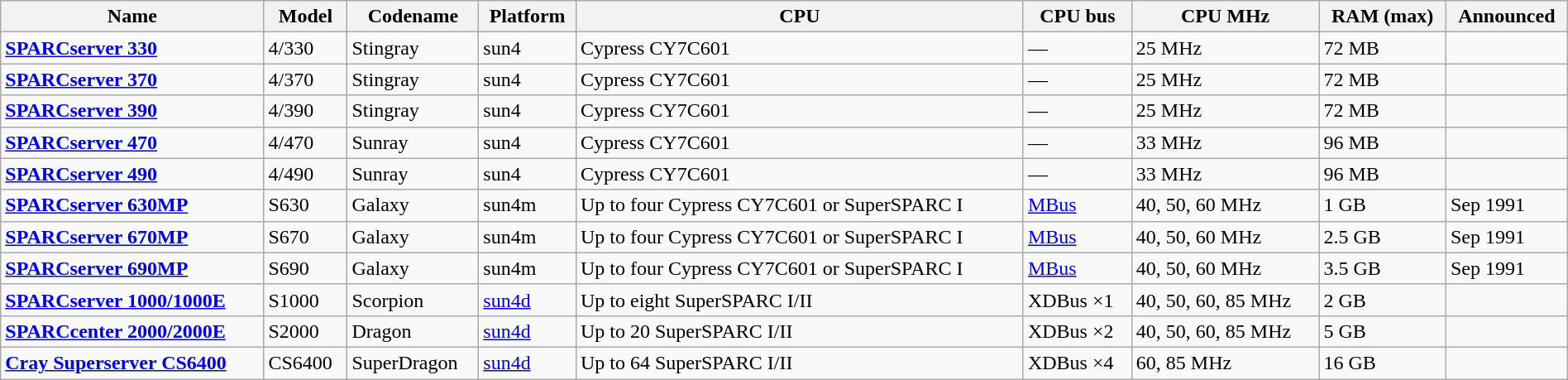<table width="100%" class="wikitable sortable">
<tr>
<th>Name</th>
<th>Model</th>
<th>Codename</th>
<th>Platform</th>
<th>CPU</th>
<th>CPU bus</th>
<th>CPU MHz</th>
<th>RAM (max)</th>
<th>Announced</th>
</tr>
<tr>
<td><strong><a href='#'>SPARCserver 330</a></strong></td>
<td>4/330</td>
<td>Stingray</td>
<td>sun4</td>
<td>Cypress CY7C601</td>
<td>—</td>
<td>25 MHz</td>
<td>72 MB</td>
<td></td>
</tr>
<tr>
<td><strong><a href='#'>SPARCserver 370</a></strong></td>
<td>4/370</td>
<td>Stingray</td>
<td>sun4</td>
<td>Cypress CY7C601</td>
<td>—</td>
<td>25 MHz</td>
<td>72 MB</td>
<td></td>
</tr>
<tr>
<td><strong><a href='#'>SPARCserver 390</a></strong></td>
<td>4/390</td>
<td>Stingray</td>
<td>sun4</td>
<td>Cypress CY7C601</td>
<td>—</td>
<td>25 MHz</td>
<td>72 MB</td>
<td></td>
</tr>
<tr>
<td><strong><a href='#'>SPARCserver 470</a></strong></td>
<td>4/470</td>
<td>Sunray</td>
<td>sun4</td>
<td>Cypress CY7C601</td>
<td>—</td>
<td>33 MHz</td>
<td>96 MB</td>
<td></td>
</tr>
<tr>
<td><strong><a href='#'>SPARCserver 490</a></strong></td>
<td>4/490</td>
<td>Sunray</td>
<td>sun4</td>
<td>Cypress CY7C601</td>
<td>—</td>
<td>33 MHz</td>
<td>96 MB</td>
<td></td>
</tr>
<tr>
<td><strong><a href='#'>SPARCserver 630MP</a></strong></td>
<td>S630</td>
<td>Galaxy</td>
<td>sun4m</td>
<td>Up to four Cypress CY7C601 or SuperSPARC I</td>
<td><a href='#'>MBus</a></td>
<td>40, 50, 60 MHz</td>
<td>1 GB</td>
<td>Sep 1991</td>
</tr>
<tr>
<td><strong><a href='#'>SPARCserver 670MP</a></strong></td>
<td>S670</td>
<td>Galaxy</td>
<td>sun4m</td>
<td>Up to four Cypress CY7C601 or SuperSPARC I</td>
<td><a href='#'>MBus</a></td>
<td>40, 50, 60 MHz</td>
<td>2.5 GB</td>
<td>Sep 1991</td>
</tr>
<tr>
<td><strong><a href='#'>SPARCserver 690MP</a></strong></td>
<td>S690</td>
<td>Galaxy</td>
<td>sun4m</td>
<td>Up to four Cypress CY7C601 or SuperSPARC I</td>
<td><a href='#'>MBus</a></td>
<td>40, 50, 60 MHz</td>
<td>3.5 GB</td>
<td>Sep 1991</td>
</tr>
<tr>
<td><strong><a href='#'>SPARCserver 1000/1000E</a></strong></td>
<td>S1000</td>
<td>Scorpion</td>
<td><a href='#'>sun4d</a></td>
<td>Up to eight SuperSPARC I/II</td>
<td>XDBus ×1</td>
<td>40, 50, 60, 85 MHz</td>
<td>2 GB</td>
<td></td>
</tr>
<tr>
<td><strong><a href='#'>SPARCcenter 2000/2000E</a></strong></td>
<td>S2000</td>
<td>Dragon</td>
<td><a href='#'>sun4d</a></td>
<td>Up to 20 SuperSPARC I/II</td>
<td>XDBus ×2</td>
<td>40, 50, 60, 85 MHz</td>
<td>5 GB</td>
<td></td>
</tr>
<tr>
<td><strong><a href='#'>Cray Superserver CS6400</a></strong></td>
<td>CS6400</td>
<td>SuperDragon</td>
<td><a href='#'>sun4d</a></td>
<td>Up to 64 SuperSPARC I/II</td>
<td>XDBus ×4</td>
<td>60, 85 MHz</td>
<td>16 GB</td>
<td></td>
</tr>
</table>
